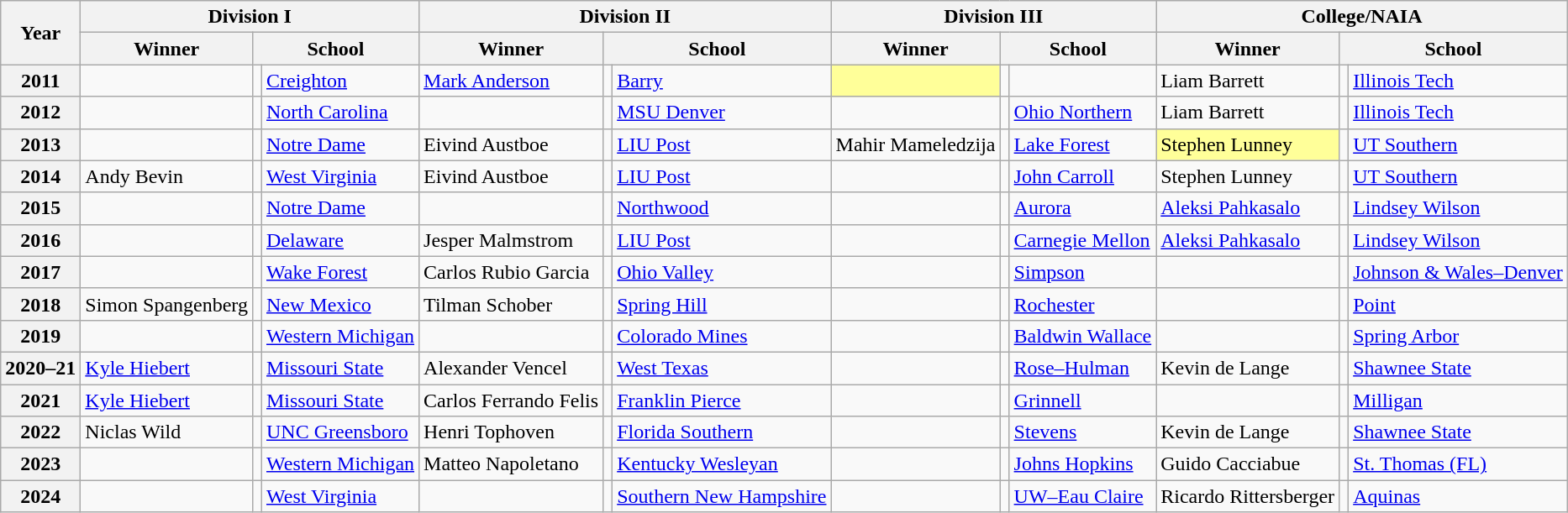<table class="wikitable sortable">
<tr>
<th scope="col" rowspan=2>Year</th>
<th scope="colgroup" colspan=3>Division I</th>
<th scope="colgroup" colspan=3>Division II</th>
<th scope="colgroup" colspan=3>Division III</th>
<th scope="colgroup" colspan=3>College/NAIA</th>
</tr>
<tr>
<th scope="col">Winner</th>
<th scope="col" colspan=2>School</th>
<th scope="col">Winner</th>
<th scope="col" colspan=2>School</th>
<th scope="col">Winner</th>
<th scope="col" colspan=2>School</th>
<th scope="col">Winner</th>
<th scope="col" colspan=2>School</th>
</tr>
<tr>
<th scope="row">2011</th>
<td></td>
<td style=></td>
<td><a href='#'>Creighton</a></td>
<td data-sort-value="Anderson, Mark"> <a href='#'>Mark Anderson</a></td>
<td style=></td>
<td><a href='#'>Barry</a></td>
<td bgcolor=#FFFF99></td>
<td style=></td>
<td></td>
<td data-sort-value="Barrett, Liam"> Liam Barrett</td>
<td style=></td>
<td><a href='#'>Illinois Tech</a></td>
</tr>
<tr>
<th scope="row">2012</th>
<td></td>
<td style=></td>
<td><a href='#'>North Carolina</a></td>
<td></td>
<td style=></td>
<td><a href='#'>MSU Denver</a></td>
<td></td>
<td style=></td>
<td><a href='#'>Ohio Northern</a></td>
<td data-sort-value="Barrett, Liam"> Liam Barrett</td>
<td style=></td>
<td><a href='#'>Illinois Tech</a></td>
</tr>
<tr>
<th scope="row">2013</th>
<td></td>
<td style=></td>
<td><a href='#'>Notre Dame</a></td>
<td data-sort-value="Austboe, Eivind"> Eivind Austboe</td>
<td style=></td>
<td><a href='#'>LIU Post</a></td>
<td data-sort-value="Mameledzija, Mahir"> Mahir Mameledzija</td>
<td style=></td>
<td><a href='#'>Lake Forest</a></td>
<td bgcolor=#FFFF99 data-sort-value="Lunney, Stephen"> Stephen Lunney</td>
<td style=></td>
<td><a href='#'>UT Southern</a></td>
</tr>
<tr>
<th scope="row">2014</th>
<td data-sort-value="Bevin, Andy"> Andy Bevin</td>
<td style=></td>
<td><a href='#'>West Virginia</a></td>
<td data-sort-value="Austboe, Eivind"> Eivind Austboe</td>
<td style=></td>
<td><a href='#'>LIU Post</a></td>
<td></td>
<td style=></td>
<td><a href='#'>John Carroll</a></td>
<td data-sort-value="Lunney, Stephen"> Stephen Lunney</td>
<td style=></td>
<td><a href='#'>UT Southern</a></td>
</tr>
<tr>
<th scope="row">2015</th>
<td></td>
<td style=></td>
<td><a href='#'>Notre Dame</a></td>
<td></td>
<td style=></td>
<td><a href='#'>Northwood</a></td>
<td></td>
<td style=></td>
<td><a href='#'>Aurora</a></td>
<td data-sort-value="Pahkasalo, Aleksi"> <a href='#'>Aleksi Pahkasalo</a></td>
<td style=></td>
<td><a href='#'>Lindsey Wilson</a></td>
</tr>
<tr>
<th scope="row">2016</th>
<td></td>
<td style=></td>
<td><a href='#'>Delaware</a></td>
<td data-sort-value="Malmstrom, Jesper"> Jesper Malmstrom</td>
<td style=></td>
<td><a href='#'>LIU Post</a></td>
<td></td>
<td style=></td>
<td><a href='#'>Carnegie Mellon</a></td>
<td data-sort-value="Pahkasalo, Aleksi"> <a href='#'>Aleksi Pahkasalo</a></td>
<td style=></td>
<td><a href='#'>Lindsey Wilson</a></td>
</tr>
<tr>
<th scope="row">2017</th>
<td></td>
<td style=></td>
<td><a href='#'>Wake Forest</a></td>
<td data-sort-value="Garcia, Carlos Rubio"> Carlos Rubio Garcia</td>
<td style=></td>
<td><a href='#'>Ohio Valley</a></td>
<td></td>
<td style=></td>
<td><a href='#'>Simpson</a></td>
<td></td>
<td style=></td>
<td><a href='#'>Johnson & Wales–Denver</a></td>
</tr>
<tr>
<th scope="row">2018</th>
<td data-sort-value="Spangenberg, Simon"> Simon Spangenberg</td>
<td style=></td>
<td><a href='#'>New Mexico</a></td>
<td data-sort-value="Schober, Tilman"> Tilman Schober</td>
<td style=></td>
<td><a href='#'>Spring Hill</a></td>
<td></td>
<td style=></td>
<td><a href='#'>Rochester</a></td>
<td></td>
<td style=></td>
<td><a href='#'>Point</a></td>
</tr>
<tr>
<th scope="row">2019</th>
<td></td>
<td style=></td>
<td><a href='#'>Western Michigan</a></td>
<td></td>
<td style=></td>
<td><a href='#'>Colorado Mines</a></td>
<td></td>
<td style=></td>
<td><a href='#'>Baldwin Wallace</a></td>
<td></td>
<td style=></td>
<td><a href='#'>Spring Arbor</a></td>
</tr>
<tr>
<th scope="row">2020–21</th>
<td data-sort-value="Hiebert, Kyle"> <a href='#'>Kyle Hiebert</a></td>
<td style=></td>
<td><a href='#'>Missouri State</a></td>
<td data-sort-value="Vencel, Alexander"> Alexander Vencel</td>
<td style=></td>
<td><a href='#'>West Texas</a></td>
<td></td>
<td style=></td>
<td><a href='#'>Rose–Hulman</a></td>
<td data-sort-value="de Lange, Kevin"> Kevin de Lange</td>
<td style=></td>
<td><a href='#'>Shawnee State</a></td>
</tr>
<tr>
<th scope="row">2021</th>
<td data-sort-value="Hiebert, Kyle"> <a href='#'>Kyle Hiebert</a></td>
<td style=></td>
<td><a href='#'>Missouri State</a></td>
<td data-sort-value="Felis, Carlos Ferrando"> Carlos Ferrando Felis</td>
<td style=></td>
<td><a href='#'>Franklin Pierce</a></td>
<td></td>
<td style=></td>
<td><a href='#'>Grinnell</a></td>
<td></td>
<td style=></td>
<td><a href='#'>Milligan</a></td>
</tr>
<tr>
<th scope="row">2022</th>
<td data-sort-value="Wild, Niclas"> Niclas Wild</td>
<td style=></td>
<td><a href='#'>UNC Greensboro</a></td>
<td data-sort-value="Tophoven, Henri"> Henri Tophoven</td>
<td style=></td>
<td><a href='#'>Florida Southern</a></td>
<td></td>
<td style=></td>
<td><a href='#'>Stevens</a></td>
<td data-sort-value="de Lange, Kevin"> Kevin de Lange</td>
<td style=></td>
<td><a href='#'>Shawnee State</a></td>
</tr>
<tr>
<th scope="row">2023</th>
<td></td>
<td style=></td>
<td><a href='#'>Western Michigan</a></td>
<td data-sort-value="Napoletano, Matteo"> Matteo Napoletano</td>
<td style=></td>
<td><a href='#'>Kentucky Wesleyan</a></td>
<td></td>
<td style=></td>
<td><a href='#'>Johns Hopkins</a></td>
<td data-sort-value="Cacciabue, Guido"> Guido Cacciabue</td>
<td style=></td>
<td><a href='#'>St. Thomas (FL)</a></td>
</tr>
<tr>
<th scope="row">2024</th>
<td> </td>
<td style=></td>
<td><a href='#'>West Virginia</a></td>
<td></td>
<td style=></td>
<td><a href='#'>Southern New Hampshire</a></td>
<td></td>
<td style=></td>
<td><a href='#'>UW–Eau Claire</a></td>
<td data-sort-value="Rittersberger, Ricardo"> Ricardo Rittersberger</td>
<td style=></td>
<td><a href='#'>Aquinas</a></td>
</tr>
</table>
